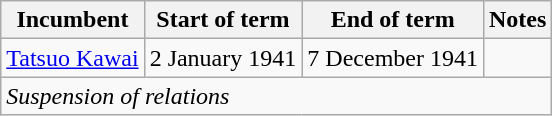<table class="wikitable">
<tr>
<th>Incumbent</th>
<th>Start of term</th>
<th>End of term</th>
<th>Notes</th>
</tr>
<tr>
<td><a href='#'>Tatsuo Kawai</a></td>
<td>2 January 1941</td>
<td>7 December 1941</td>
<td></td>
</tr>
<tr>
<td colspan=4><em>Suspension of relations</em></td>
</tr>
</table>
